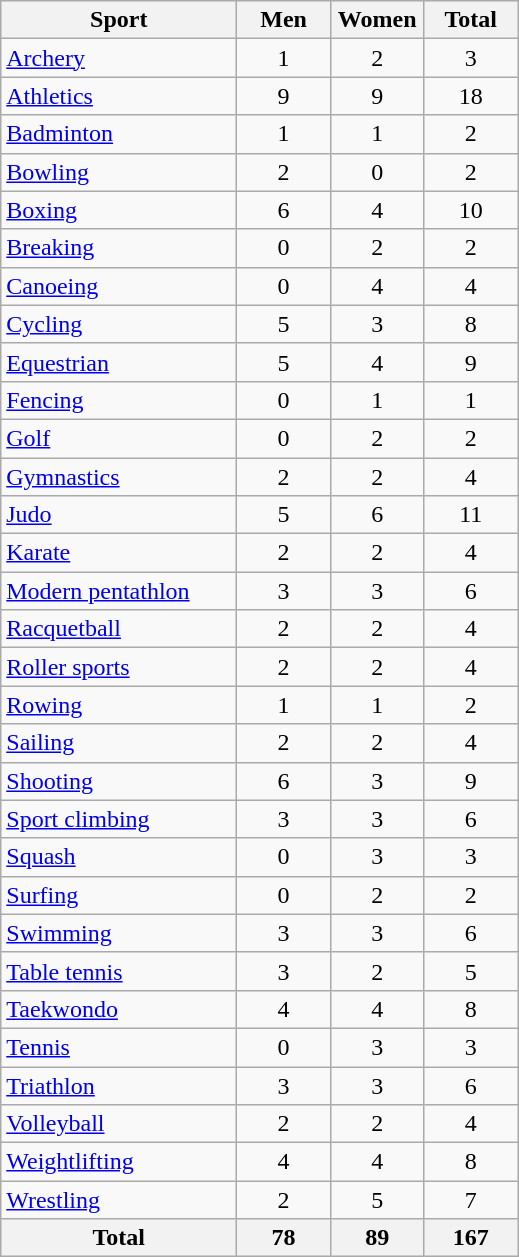<table class="wikitable sortable" style="text-align:center;">
<tr>
<th width=150>Sport</th>
<th width=55>Men</th>
<th width=55>Women</th>
<th width=55>Total</th>
</tr>
<tr>
<td align=left><a href='#'>Archery</a></td>
<td>1</td>
<td>2</td>
<td>3</td>
</tr>
<tr>
<td align=left><a href='#'>Athletics</a></td>
<td>9</td>
<td>9</td>
<td>18</td>
</tr>
<tr>
<td align=left><a href='#'>Badminton</a></td>
<td>1</td>
<td>1</td>
<td>2</td>
</tr>
<tr>
<td align=left><a href='#'>Bowling</a></td>
<td>2</td>
<td>0</td>
<td>2</td>
</tr>
<tr>
<td align=left><a href='#'>Boxing</a></td>
<td>6</td>
<td>4</td>
<td>10</td>
</tr>
<tr>
<td align=left><a href='#'>Breaking</a></td>
<td>0</td>
<td>2</td>
<td>2</td>
</tr>
<tr>
<td align=left><a href='#'>Canoeing</a></td>
<td>0</td>
<td>4</td>
<td>4</td>
</tr>
<tr>
<td align=left><a href='#'>Cycling</a></td>
<td>5</td>
<td>3</td>
<td>8</td>
</tr>
<tr>
<td align=left><a href='#'>Equestrian</a></td>
<td>5</td>
<td>4</td>
<td>9</td>
</tr>
<tr>
<td align=left><a href='#'>Fencing</a></td>
<td>0</td>
<td>1</td>
<td>1</td>
</tr>
<tr>
<td align=left><a href='#'>Golf</a></td>
<td>0</td>
<td>2</td>
<td>2</td>
</tr>
<tr>
<td align=left><a href='#'>Gymnastics</a></td>
<td>2</td>
<td>2</td>
<td>4</td>
</tr>
<tr>
<td align=left><a href='#'>Judo</a></td>
<td>5</td>
<td>6</td>
<td>11</td>
</tr>
<tr>
<td align=left><a href='#'>Karate</a></td>
<td>2</td>
<td>2</td>
<td>4</td>
</tr>
<tr>
<td align=left><a href='#'>Modern pentathlon</a></td>
<td>3</td>
<td>3</td>
<td>6</td>
</tr>
<tr>
<td align=left><a href='#'>Racquetball</a></td>
<td>2</td>
<td>2</td>
<td>4</td>
</tr>
<tr>
<td align=left><a href='#'>Roller sports</a></td>
<td>2</td>
<td>2</td>
<td>4</td>
</tr>
<tr>
<td align=left><a href='#'>Rowing</a></td>
<td>1</td>
<td>1</td>
<td>2</td>
</tr>
<tr>
<td align=left><a href='#'>Sailing</a></td>
<td>2</td>
<td>2</td>
<td>4</td>
</tr>
<tr>
<td align=left><a href='#'>Shooting</a></td>
<td>6</td>
<td>3</td>
<td>9</td>
</tr>
<tr>
<td align=left><a href='#'>Sport climbing</a></td>
<td>3</td>
<td>3</td>
<td>6</td>
</tr>
<tr>
<td align=left><a href='#'>Squash</a></td>
<td>0</td>
<td>3</td>
<td>3</td>
</tr>
<tr>
<td align=left><a href='#'>Surfing</a></td>
<td>0</td>
<td>2</td>
<td>2</td>
</tr>
<tr>
<td align=left><a href='#'>Swimming</a></td>
<td>3</td>
<td>3</td>
<td>6</td>
</tr>
<tr>
<td align=left><a href='#'>Table tennis</a></td>
<td>3</td>
<td>2</td>
<td>5</td>
</tr>
<tr>
<td align=left><a href='#'>Taekwondo</a></td>
<td>4</td>
<td>4</td>
<td>8</td>
</tr>
<tr>
<td align=left><a href='#'>Tennis</a></td>
<td>0</td>
<td>3</td>
<td>3</td>
</tr>
<tr>
<td align=left><a href='#'>Triathlon</a></td>
<td>3</td>
<td>3</td>
<td>6</td>
</tr>
<tr>
<td align=left><a href='#'>Volleyball</a></td>
<td>2</td>
<td>2</td>
<td>4</td>
</tr>
<tr>
<td align=left><a href='#'>Weightlifting</a></td>
<td>4</td>
<td>4</td>
<td>8</td>
</tr>
<tr>
<td align=left><a href='#'>Wrestling</a></td>
<td>2</td>
<td>5</td>
<td>7</td>
</tr>
<tr>
<th>Total</th>
<th>78</th>
<th>89</th>
<th>167</th>
</tr>
</table>
